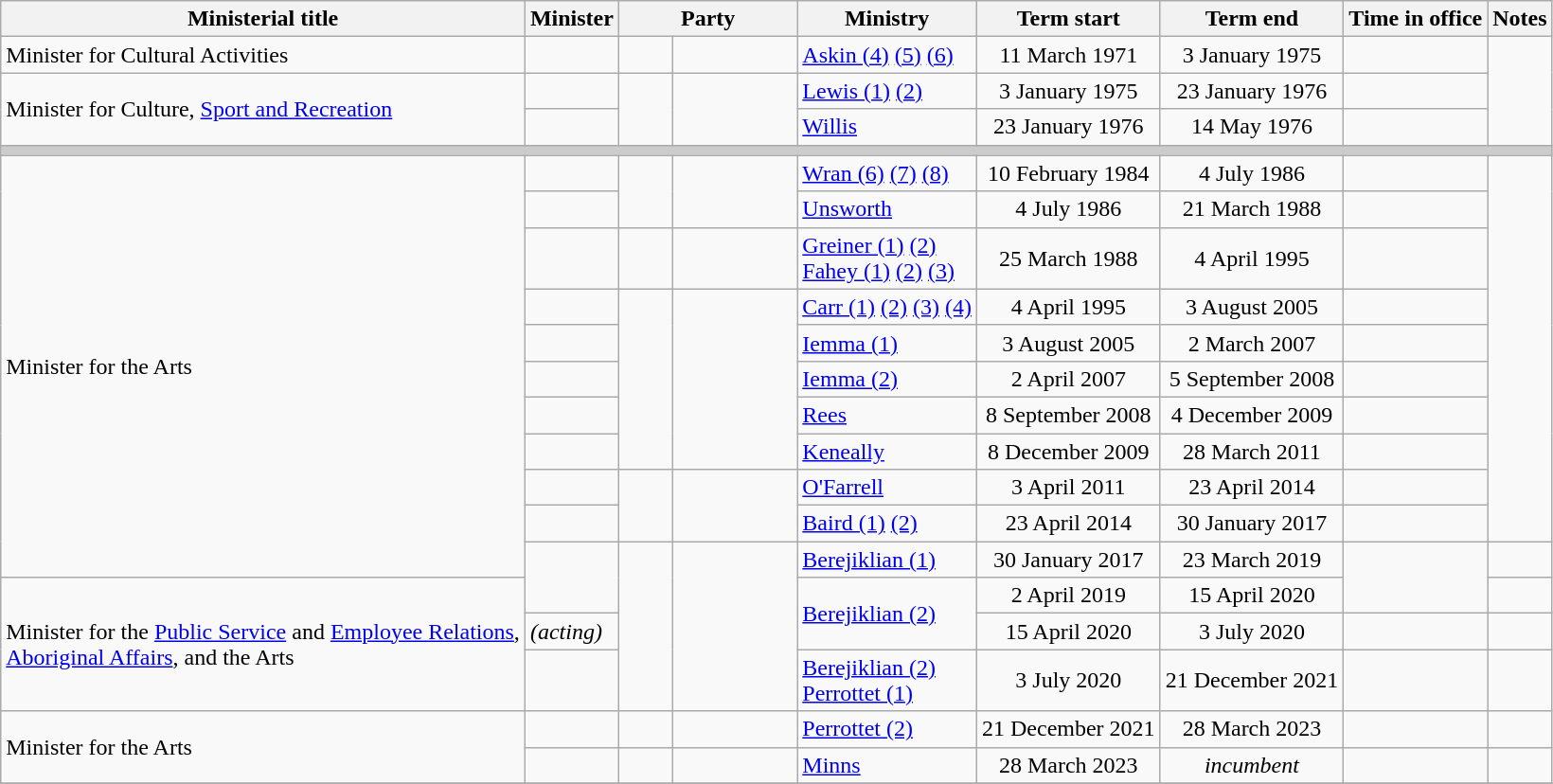<table class="wikitable sortable">
<tr>
<th>Ministerial title</th>
<th>Minister</th>
<th colspan=2>Party</th>
<th>Ministry</th>
<th>Term start</th>
<th>Term end</th>
<th>Time in office</th>
<th class="unsortable">Notes</th>
</tr>
<tr>
<td>Minister for Cultural Activities</td>
<td></td>
<td> </td>
<td width=8%></td>
<td><a href='#'>Askin (4)</a> <a href='#'>(5)</a> <a href='#'>(6)</a></td>
<td align=center>11 March 1971</td>
<td align=center>3 January 1975</td>
<td align=right></td>
<td rowspan=3></td>
</tr>
<tr>
<td rowspan=2>Minister for Culture, <a href='#'>Sport and Recreation</a></td>
<td></td>
<td rowspan=2 > </td>
<td rowspan=2></td>
<td><a href='#'>Lewis (1)</a> <a href='#'>(2)</a></td>
<td align=center>3 January 1975</td>
<td align=center>23 January 1976</td>
<td align=right></td>
</tr>
<tr>
<td></td>
<td><a href='#'>Willis</a></td>
<td align=center>23 January 1976</td>
<td align=center>14 May 1976</td>
<td align=right></td>
</tr>
<tr>
<th colspan=9 style="background: #cccccc;"></th>
</tr>
<tr>
<td rowspan=11>Minister for the Arts</td>
<td></td>
<td rowspan=2 > </td>
<td rowspan=2></td>
<td><a href='#'>Wran (6)</a> <a href='#'>(7)</a> <a href='#'>(8)</a></td>
<td align=center>10 February 1984</td>
<td align=center>4 July 1986</td>
<td align=right></td>
<td rowspan=10></td>
</tr>
<tr>
<td></td>
<td><a href='#'>Unsworth</a></td>
<td align="center">4 July 1986</td>
<td align="center">21 March 1988</td>
<td align=right></td>
</tr>
<tr>
<td></td>
<td> </td>
<td></td>
<td><a href='#'>Greiner (1)</a> <a href='#'>(2)</a><br><a href='#'>Fahey (1)</a> <a href='#'>(2)</a> <a href='#'>(3)</a></td>
<td align="center">25 March 1988</td>
<td align="center">4 April 1995</td>
<td align=right></td>
</tr>
<tr>
<td></td>
<td rowspan=5 > </td>
<td rowspan=5></td>
<td><a href='#'>Carr (1)</a> <a href='#'>(2)</a> <a href='#'>(3)</a> <a href='#'>(4)</a></td>
<td align=center>4 April 1995</td>
<td align=center>3 August 2005</td>
<td align=right><strong></strong></td>
</tr>
<tr>
<td></td>
<td><a href='#'>Iemma (1)</a></td>
<td align=center>3 August 2005</td>
<td align=center>2 March 2007</td>
<td align=right></td>
</tr>
<tr>
<td></td>
<td><a href='#'>Iemma (2)</a></td>
<td align=center>2 April 2007</td>
<td align=center>5 September 2008</td>
<td align=right></td>
</tr>
<tr>
<td></td>
<td><a href='#'>Rees</a></td>
<td align=center>8 September 2008</td>
<td align=center>4 December 2009</td>
<td align=right></td>
</tr>
<tr>
<td></td>
<td><a href='#'>Keneally</a></td>
<td align=center>8 December 2009</td>
<td align=center>28 March 2011</td>
<td align=right></td>
</tr>
<tr>
<td></td>
<td rowspan=2 > </td>
<td rowspan=2></td>
<td><a href='#'>O'Farrell</a></td>
<td align=center>3 April 2011</td>
<td align=center>23 April 2014</td>
<td align=right></td>
</tr>
<tr>
<td></td>
<td><a href='#'>Baird (1)</a> <a href='#'>(2)</a></td>
<td align="center">23 April 2014</td>
<td align="center">30 January 2017</td>
<td align=right></td>
</tr>
<tr>
<td rowspan=2></td>
<td rowspan=4 > </td>
<td rowspan=4></td>
<td><a href='#'>Berejiklian (1)</a></td>
<td align=center>30 January 2017</td>
<td align=center>23 March 2019</td>
<td rowspan=2 align=right></td>
<td></td>
</tr>
<tr>
<td rowspan=3>Minister for the <a href='#'>Public Service</a> and <a href='#'>Employee Relations</a>,<br><a href='#'>Aboriginal Affairs</a>, and the Arts</td>
<td rowspan=2><a href='#'>Berejiklian (2)</a></td>
<td align=center>2 April 2019</td>
<td align=center>15 April 2020</td>
<td></td>
</tr>
<tr>
<td><em> (acting)</em></td>
<td align=center>15 April 2020</td>
<td align=center>3 July 2020</td>
<td align=right></td>
<td></td>
</tr>
<tr>
<td></td>
<td><a href='#'>Berejiklian (2)</a><br><a href='#'>Perrottet (1)</a></td>
<td align=center>3 July 2020</td>
<td align=center>21 December 2021</td>
<td align=right></td>
<td></td>
</tr>
<tr>
<td rowspan=2>Minister for the Arts</td>
<td></td>
<td> </td>
<td></td>
<td><a href='#'>Perrottet (2)</a></td>
<td align="center">21 December 2021</td>
<td align="center">28 March 2023</td>
<td align="right"></td>
<td></td>
</tr>
<tr>
<td></td>
<td> </td>
<td></td>
<td><a href='#'>Minns</a></td>
<td align="center">28 March 2023</td>
<td align="center"><em>incumbent</em></td>
<td align=right></td>
<td></td>
</tr>
<tr>
</tr>
</table>
